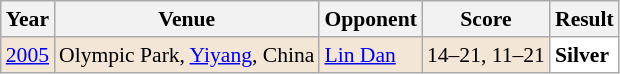<table class="sortable wikitable" style="font-size: 90%;">
<tr>
<th>Year</th>
<th>Venue</th>
<th>Opponent</th>
<th>Score</th>
<th>Result</th>
</tr>
<tr style="background:#F3E6D7">
<td align="center"><a href='#'>2005</a></td>
<td align="left">Olympic Park, <a href='#'>Yiyang</a>, China</td>
<td align="left"> <a href='#'>Lin Dan</a></td>
<td align="left">14–21, 11–21</td>
<td style="text-align:left; background:white"> <strong>Silver</strong></td>
</tr>
</table>
